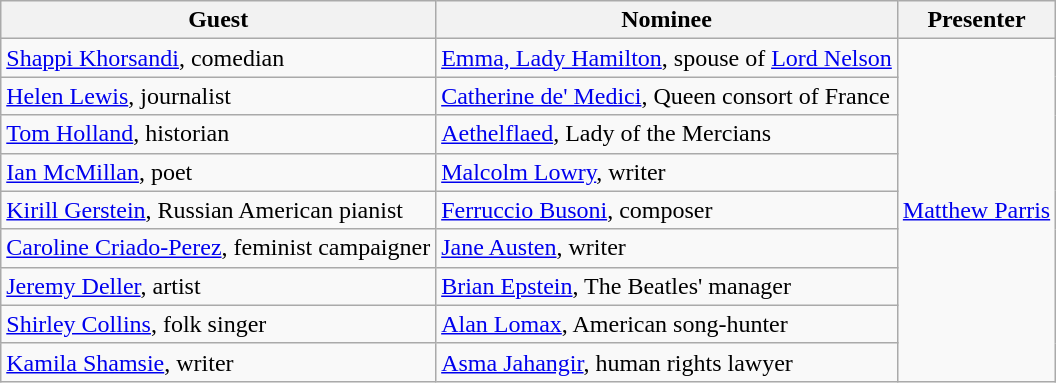<table class="wikitable">
<tr>
<th>Guest</th>
<th>Nominee</th>
<th>Presenter</th>
</tr>
<tr>
<td><a href='#'>Shappi Khorsandi</a>, comedian</td>
<td><a href='#'>Emma, Lady Hamilton</a>, spouse of <a href='#'>Lord Nelson</a></td>
<td rowspan="9"><a href='#'>Matthew Parris</a></td>
</tr>
<tr>
<td><a href='#'>Helen Lewis</a>, journalist</td>
<td><a href='#'>Catherine de' Medici</a>, Queen consort of France</td>
</tr>
<tr>
<td><a href='#'>Tom Holland</a>, historian</td>
<td><a href='#'>Aethelflaed</a>, Lady of the Mercians</td>
</tr>
<tr>
<td><a href='#'>Ian McMillan</a>, poet</td>
<td><a href='#'>Malcolm Lowry</a>, writer</td>
</tr>
<tr>
<td><a href='#'>Kirill Gerstein</a>, Russian American pianist</td>
<td><a href='#'>Ferruccio Busoni</a>, composer</td>
</tr>
<tr>
<td><a href='#'>Caroline Criado-Perez</a>, feminist campaigner</td>
<td><a href='#'>Jane Austen</a>, writer</td>
</tr>
<tr>
<td><a href='#'>Jeremy Deller</a>, artist</td>
<td><a href='#'>Brian Epstein</a>, The Beatles' manager</td>
</tr>
<tr>
<td><a href='#'>Shirley Collins</a>, folk singer</td>
<td><a href='#'>Alan Lomax</a>, American song-hunter</td>
</tr>
<tr>
<td><a href='#'>Kamila Shamsie</a>, writer</td>
<td><a href='#'>Asma Jahangir</a>, human rights lawyer</td>
</tr>
</table>
